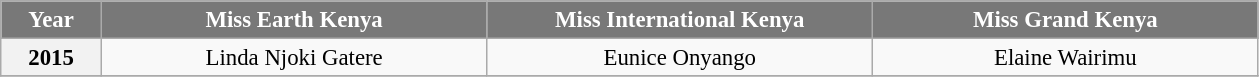<table class="wikitable sortable" style="font-size: 95%; text-align:center">
<tr>
<th width="60" style="background-color:#787878;color:#FFFFFF;">Year</th>
<th width="250" style="background-color:#787878;color:#FFFFFF;">Miss Earth Kenya</th>
<th width="250" style="background-color:#787878;color:#FFFFFF;">Miss International Kenya</th>
<th width="250" style="background-color:#787878;color:#FFFFFF;">Miss Grand Kenya</th>
</tr>
<tr>
<th>2015</th>
<td>Linda Njoki Gatere</td>
<td>Eunice Onyango</td>
<td>Elaine Wairimu</td>
</tr>
<tr>
</tr>
</table>
